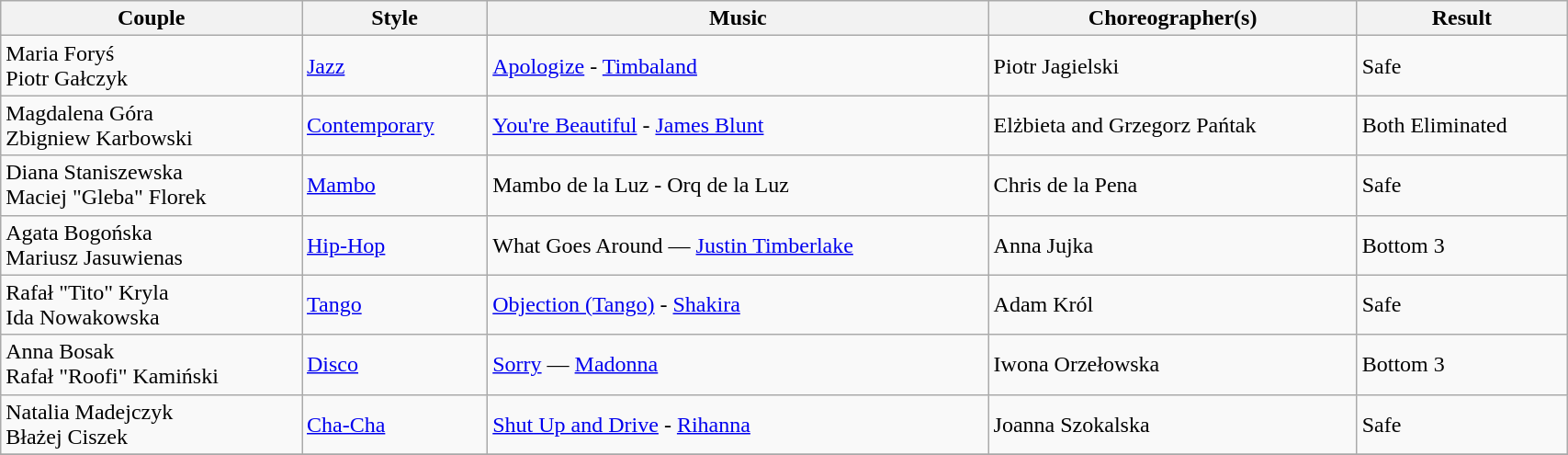<table class="wikitable" width="90%">
<tr>
<th>Couple</th>
<th>Style</th>
<th>Music</th>
<th>Choreographer(s)</th>
<th>Result</th>
</tr>
<tr>
<td>Maria Foryś<br>Piotr Gałczyk</td>
<td><a href='#'>Jazz</a></td>
<td><a href='#'>Apologize</a> - <a href='#'>Timbaland</a></td>
<td>Piotr Jagielski</td>
<td>Safe</td>
</tr>
<tr>
<td>Magdalena Góra<br>Zbigniew Karbowski</td>
<td><a href='#'>Contemporary</a></td>
<td><a href='#'>You're Beautiful</a> - <a href='#'>James Blunt</a></td>
<td>Elżbieta and Grzegorz Pańtak</td>
<td>Both Eliminated</td>
</tr>
<tr>
<td>Diana Staniszewska<br>Maciej "Gleba" Florek</td>
<td><a href='#'>Mambo</a></td>
<td>Mambo de la Luz - Orq de la Luz</td>
<td>Chris de la Pena</td>
<td>Safe</td>
</tr>
<tr>
<td>Agata Bogońska<br>Mariusz Jasuwienas</td>
<td><a href='#'>Hip-Hop</a></td>
<td>What Goes Around — <a href='#'>Justin Timberlake</a></td>
<td>Anna Jujka</td>
<td>Bottom 3</td>
</tr>
<tr>
<td>Rafał "Tito" Kryla<br>Ida Nowakowska</td>
<td><a href='#'>Tango</a></td>
<td><a href='#'>Objection (Tango)</a> - <a href='#'>Shakira</a></td>
<td>Adam Król</td>
<td>Safe</td>
</tr>
<tr>
<td>Anna Bosak<br>Rafał "Roofi" Kamiński</td>
<td><a href='#'>Disco</a></td>
<td><a href='#'>Sorry</a> — <a href='#'>Madonna</a></td>
<td>Iwona Orzełowska</td>
<td>Bottom 3</td>
</tr>
<tr>
<td>Natalia Madejczyk<br>Błażej Ciszek</td>
<td><a href='#'>Cha-Cha</a></td>
<td><a href='#'>Shut Up and Drive</a> - <a href='#'>Rihanna</a></td>
<td>Joanna Szokalska</td>
<td>Safe</td>
</tr>
<tr>
</tr>
</table>
